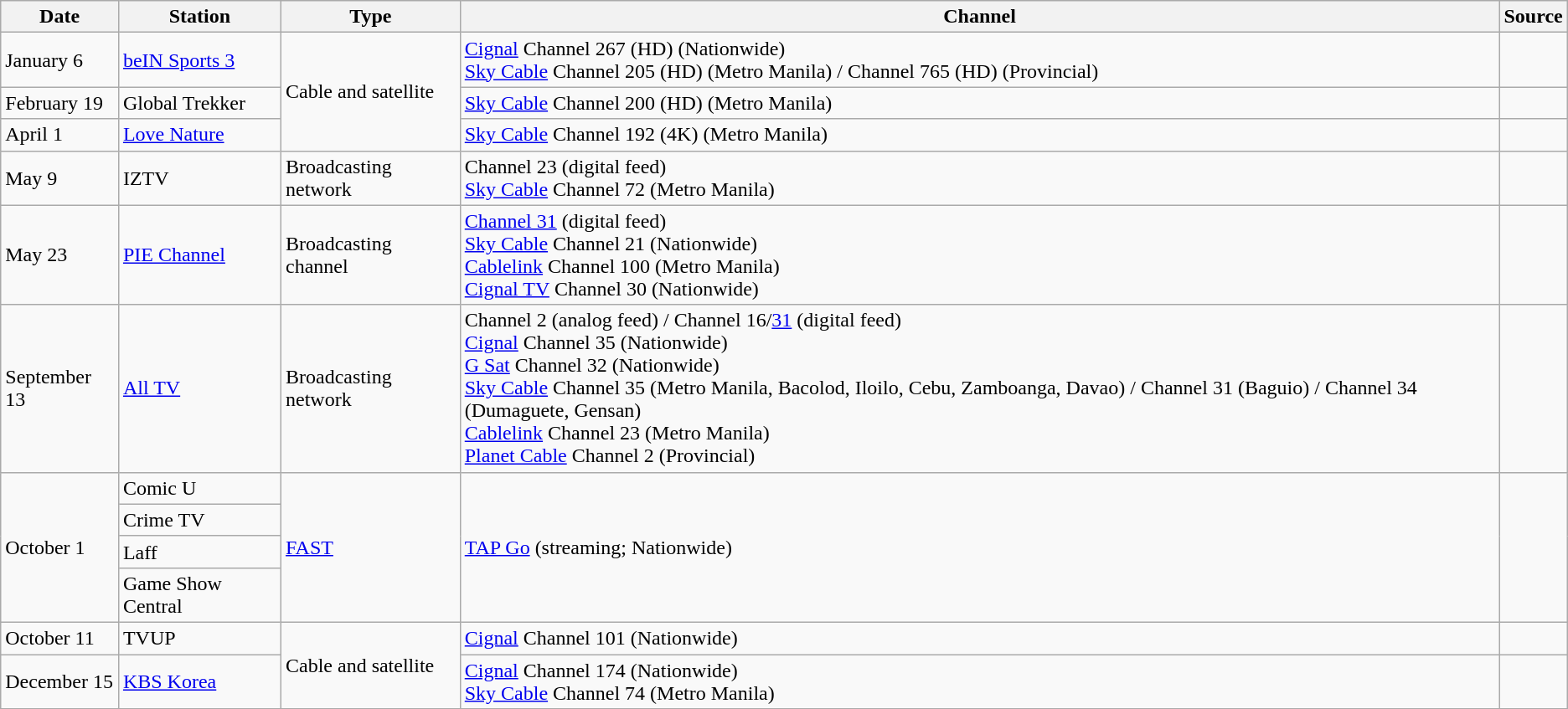<table class="wikitable">
<tr>
<th>Date</th>
<th>Station</th>
<th>Type</th>
<th>Channel</th>
<th>Source</th>
</tr>
<tr>
<td>January 6</td>
<td><a href='#'>beIN Sports 3</a><br></td>
<td rowspan="3">Cable and satellite</td>
<td><a href='#'>Cignal</a> Channel 267 (HD) (Nationwide)<br><a href='#'>Sky Cable</a> Channel 205 (HD) (Metro Manila) / Channel 765 (HD) (Provincial)</td>
<td></td>
</tr>
<tr>
<td>February 19</td>
<td>Global Trekker</td>
<td><a href='#'>Sky Cable</a> Channel 200 (HD) (Metro Manila)</td>
<td></td>
</tr>
<tr>
<td>April 1</td>
<td><a href='#'>Love Nature</a></td>
<td><a href='#'>Sky Cable</a> Channel 192 (4K) (Metro Manila)</td>
<td></td>
</tr>
<tr>
<td>May 9</td>
<td>IZTV</td>
<td>Broadcasting network</td>
<td>Channel 23 (digital feed)<br><a href='#'>Sky Cable</a> Channel 72 (Metro Manila)</td>
<td></td>
</tr>
<tr>
<td>May 23</td>
<td><a href='#'>PIE Channel</a></td>
<td>Broadcasting channel</td>
<td><a href='#'>Channel 31</a> (digital feed)<br><a href='#'>Sky Cable</a> Channel 21 (Nationwide)<br><a href='#'>Cablelink</a> Channel 100 (Metro Manila)<br><a href='#'>Cignal TV</a> Channel 30 (Nationwide)</td>
<td></td>
</tr>
<tr>
<td>September 13</td>
<td><a href='#'>All TV</a></td>
<td>Broadcasting network</td>
<td>Channel 2 (analog feed) / Channel 16/<a href='#'>31</a> (digital feed)<br><a href='#'>Cignal</a> Channel 35 (Nationwide)<br><a href='#'>G Sat</a> Channel 32 (Nationwide)<br><a href='#'>Sky Cable</a> Channel 35 (Metro Manila, Bacolod, Iloilo, Cebu, Zamboanga, Davao) / Channel 31 (Baguio) / Channel 34 (Dumaguete, Gensan)<br><a href='#'>Cablelink</a> Channel 23 (Metro Manila)<br><a href='#'>Planet Cable</a> Channel 2 (Provincial)</td>
<td></td>
</tr>
<tr>
<td rowspan="4">October 1</td>
<td>Comic U</td>
<td rowspan="4"><a href='#'>FAST</a></td>
<td rowspan="4"><a href='#'>TAP Go</a> (streaming; Nationwide)</td>
<td rowspan="4"></td>
</tr>
<tr>
<td>Crime TV</td>
</tr>
<tr>
<td>Laff</td>
</tr>
<tr>
<td>Game Show Central</td>
</tr>
<tr>
<td>October 11</td>
<td>TVUP</td>
<td rowspan="2">Cable and satellite</td>
<td><a href='#'>Cignal</a> Channel 101 (Nationwide)</td>
<td></td>
</tr>
<tr>
<td>December 15</td>
<td><a href='#'>KBS Korea</a></td>
<td><a href='#'>Cignal</a> Channel 174 (Nationwide)<br><a href='#'>Sky Cable</a> Channel 74 (Metro Manila)</td>
<td></td>
</tr>
<tr>
</tr>
</table>
